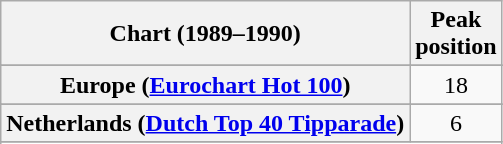<table class="wikitable sortable plainrowheaders" style="text-align:center">
<tr>
<th>Chart (1989–1990)</th>
<th>Peak<br>position</th>
</tr>
<tr>
</tr>
<tr>
</tr>
<tr>
</tr>
<tr>
</tr>
<tr>
<th scope="row">Europe (<a href='#'>Eurochart Hot 100</a>)</th>
<td>18</td>
</tr>
<tr>
</tr>
<tr>
<th scope="row">Netherlands (<a href='#'>Dutch Top 40 Tipparade</a>)</th>
<td>6</td>
</tr>
<tr>
</tr>
<tr>
</tr>
<tr>
</tr>
<tr>
</tr>
<tr>
</tr>
<tr>
</tr>
<tr>
</tr>
<tr>
</tr>
</table>
